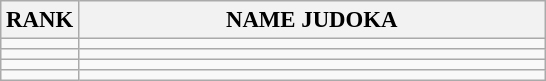<table class="wikitable" style="font-size:95%;">
<tr>
<th>RANK</th>
<th align="left" style="width: 20em">NAME JUDOKA</th>
</tr>
<tr>
<td align="center"></td>
<td></td>
</tr>
<tr>
<td align="center"></td>
<td></td>
</tr>
<tr>
<td align="center"></td>
<td></td>
</tr>
<tr>
<td align="center"></td>
<td></td>
</tr>
</table>
